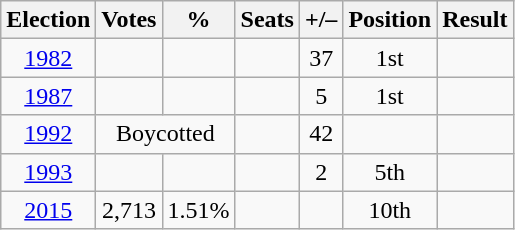<table class="wikitable" style="text-align:center">
<tr>
<th>Election</th>
<th>Votes</th>
<th>%</th>
<th>Seats</th>
<th>+/–</th>
<th>Position</th>
<th><strong>Result</strong></th>
</tr>
<tr>
<td><a href='#'>1982</a></td>
<td></td>
<td></td>
<td></td>
<td> 37</td>
<td> 1st</td>
<td></td>
</tr>
<tr>
<td><a href='#'>1987</a></td>
<td></td>
<td></td>
<td></td>
<td> 5</td>
<td> 1st</td>
<td></td>
</tr>
<tr>
<td><a href='#'>1992</a></td>
<td colspan="2">Boycotted</td>
<td></td>
<td> 42</td>
<td></td>
<td></td>
</tr>
<tr>
<td><a href='#'>1993</a></td>
<td></td>
<td></td>
<td></td>
<td> 2</td>
<td> 5th</td>
<td></td>
</tr>
<tr>
<td><a href='#'>2015</a></td>
<td>2,713</td>
<td>1.51%</td>
<td></td>
<td></td>
<td>10th</td>
<td></td>
</tr>
</table>
